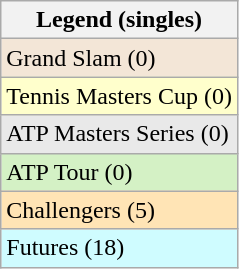<table class="wikitable">
<tr>
<th>Legend (singles)</th>
</tr>
<tr bgcolor="#f3e6d7">
<td>Grand Slam (0)</td>
</tr>
<tr bgcolor="ffffcc">
<td>Tennis Masters Cup (0)</td>
</tr>
<tr bgcolor="#e9e9e9">
<td>ATP Masters Series (0)</td>
</tr>
<tr bgcolor="#d4f1c5">
<td>ATP Tour (0)</td>
</tr>
<tr bgcolor="moccasin">
<td>Challengers (5)</td>
</tr>
<tr bgcolor="CFFCFF">
<td>Futures (18)</td>
</tr>
</table>
